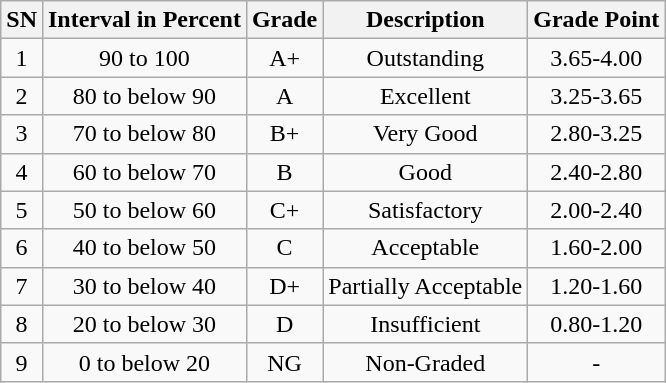<table class="wikitable sortable" style="text-align: center;">
<tr>
<th>SN</th>
<th>Interval in Percent</th>
<th>Grade</th>
<th>Description</th>
<th>Grade Point</th>
</tr>
<tr>
<td>1</td>
<td>90 to 100</td>
<td>A+</td>
<td>Outstanding</td>
<td>3.65-4.00</td>
</tr>
<tr>
<td>2</td>
<td>80 to below 90</td>
<td>A</td>
<td>Excellent</td>
<td>3.25-3.65</td>
</tr>
<tr>
<td>3</td>
<td>70 to below 80</td>
<td>B+</td>
<td>Very Good</td>
<td>2.80-3.25</td>
</tr>
<tr>
<td>4</td>
<td>60 to below 70</td>
<td>B</td>
<td>Good</td>
<td>2.40-2.80</td>
</tr>
<tr>
<td>5</td>
<td>50 to below 60</td>
<td>C+</td>
<td>Satisfactory</td>
<td>2.00-2.40</td>
</tr>
<tr>
<td>6</td>
<td>40 to below 50</td>
<td>C</td>
<td>Acceptable</td>
<td>1.60-2.00</td>
</tr>
<tr>
<td>7</td>
<td>30 to below 40</td>
<td>D+</td>
<td>Partially Acceptable</td>
<td>1.20-1.60</td>
</tr>
<tr>
<td>8</td>
<td>20 to below 30</td>
<td>D</td>
<td>Insufficient</td>
<td>0.80-1.20</td>
</tr>
<tr>
<td>9</td>
<td>0 to below 20</td>
<td>NG</td>
<td>Non-Graded</td>
<td>-</td>
</tr>
</table>
